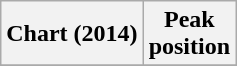<table class="wikitable plainrowheaders" style="text-align:center">
<tr>
<th>Chart (2014)</th>
<th>Peak<br>position</th>
</tr>
<tr>
</tr>
</table>
